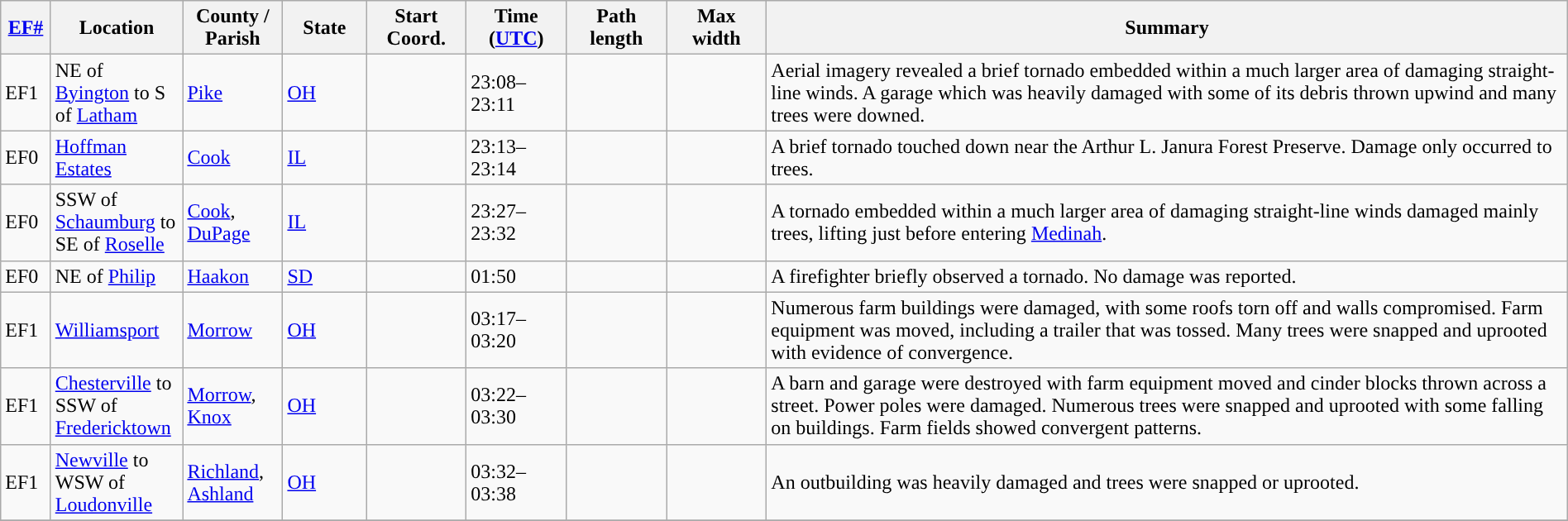<table class="wikitable sortable" style="width:100%;">
<tr>
<th scope="col"  style="width:3%; text-align:center;"><a href='#'>EF#</a></th>
<th scope="col"  style="width:7%; text-align:center;" class="unsortable">Location</th>
<th scope="col"  style="width:6%; text-align:center;" class="unsortable">County / Parish</th>
<th scope="col"  style="width:5%; text-align:center;">State</th>
<th scope="col"  style="width:6%; text-align:center;">Start Coord.</th>
<th scope="col"  style="width:6%; text-align:center;">Time (<a href='#'>UTC</a>)</th>
<th scope="col"  style="width:6%; text-align:center;">Path length</th>
<th scope="col"  style="width:6%; text-align:center;">Max width</th>
<th scope="col" class="unsortable" style="width:48%; text-align:center;">Summary</th>
</tr>
<tr>
<td>EF1</td>
<td>NE of <a href='#'>Byington</a> to S of <a href='#'>Latham</a></td>
<td><a href='#'>Pike</a></td>
<td><a href='#'>OH</a></td>
<td></td>
<td>23:08–23:11</td>
<td></td>
<td></td>
<td>Aerial imagery revealed a brief tornado embedded within a much larger area of damaging straight-line winds. A garage which was heavily damaged with some of its debris thrown upwind and many trees were downed.</td>
</tr>
<tr>
<td>EF0</td>
<td><a href='#'>Hoffman Estates</a></td>
<td><a href='#'>Cook</a></td>
<td><a href='#'>IL</a></td>
<td></td>
<td>23:13–23:14</td>
<td></td>
<td></td>
<td>A brief tornado touched down near the Arthur L. Janura Forest Preserve. Damage only occurred to trees.</td>
</tr>
<tr>
<td>EF0</td>
<td>SSW of <a href='#'>Schaumburg</a> to SE of <a href='#'>Roselle</a></td>
<td><a href='#'>Cook</a>, <a href='#'>DuPage</a></td>
<td><a href='#'>IL</a></td>
<td></td>
<td>23:27–23:32</td>
<td></td>
<td></td>
<td>A tornado embedded within a much larger area of damaging  straight-line winds damaged mainly trees, lifting just before entering <a href='#'>Medinah</a>.</td>
</tr>
<tr>
<td>EF0</td>
<td>NE of <a href='#'>Philip</a></td>
<td><a href='#'>Haakon</a></td>
<td><a href='#'>SD</a></td>
<td></td>
<td>01:50</td>
<td></td>
<td></td>
<td>A firefighter briefly observed a tornado. No damage was reported.</td>
</tr>
<tr>
<td>EF1</td>
<td><a href='#'>Williamsport</a></td>
<td><a href='#'>Morrow</a></td>
<td><a href='#'>OH</a></td>
<td></td>
<td>03:17–03:20</td>
<td></td>
<td></td>
<td>Numerous farm buildings were damaged, with some roofs torn off and walls compromised. Farm equipment was moved, including a trailer that was tossed. Many trees were snapped and uprooted with evidence of convergence.</td>
</tr>
<tr>
<td>EF1</td>
<td><a href='#'>Chesterville</a> to SSW of <a href='#'>Fredericktown</a></td>
<td><a href='#'>Morrow</a>, <a href='#'>Knox</a></td>
<td><a href='#'>OH</a></td>
<td></td>
<td>03:22–03:30</td>
<td></td>
<td></td>
<td>A barn and garage were destroyed with farm equipment moved  and cinder blocks thrown across a street. Power poles were damaged. Numerous trees were snapped and uprooted with some falling on buildings. Farm fields showed convergent patterns.</td>
</tr>
<tr>
<td>EF1</td>
<td><a href='#'>Newville</a> to WSW of <a href='#'>Loudonville</a></td>
<td><a href='#'>Richland</a>, <a href='#'>Ashland</a></td>
<td><a href='#'>OH</a></td>
<td></td>
<td>03:32–03:38</td>
<td></td>
<td></td>
<td>An outbuilding was heavily damaged and trees were snapped or uprooted.</td>
</tr>
<tr>
</tr>
</table>
